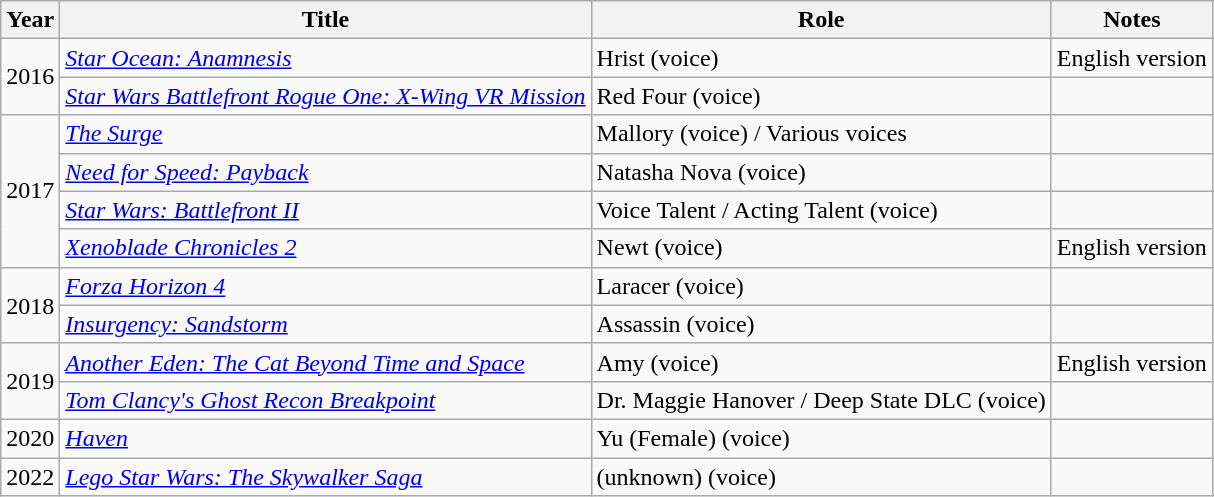<table class="wikitable">
<tr>
<th>Year</th>
<th>Title</th>
<th>Role</th>
<th>Notes</th>
</tr>
<tr>
<td rowspan="2">2016</td>
<td><em><a href='#'>Star Ocean: Anamnesis</a></em></td>
<td>Hrist (voice)</td>
<td>English version</td>
</tr>
<tr>
<td><em><a href='#'>Star Wars Battlefront Rogue One: X-Wing VR Mission</a></em></td>
<td>Red Four (voice)</td>
<td></td>
</tr>
<tr>
<td rowspan="4">2017</td>
<td><em><a href='#'>The Surge</a></em></td>
<td>Mallory (voice) / Various voices</td>
<td></td>
</tr>
<tr>
<td><em><a href='#'>Need for Speed: Payback</a></em></td>
<td>Natasha Nova (voice)</td>
<td></td>
</tr>
<tr>
<td><em><a href='#'>Star Wars: Battlefront II</a></em></td>
<td>Voice Talent / Acting Talent (voice)</td>
<td></td>
</tr>
<tr>
<td><em><a href='#'>Xenoblade Chronicles 2</a></em></td>
<td>Newt (voice)</td>
<td>English version</td>
</tr>
<tr>
<td rowspan="2">2018</td>
<td><em><a href='#'>Forza Horizon 4</a></em></td>
<td>Laracer (voice)</td>
<td></td>
</tr>
<tr>
<td><em><a href='#'>Insurgency: Sandstorm</a></em></td>
<td>Assassin (voice)</td>
<td></td>
</tr>
<tr>
<td rowspan="2">2019</td>
<td><em><a href='#'>Another Eden: The Cat Beyond Time and Space</a></em></td>
<td>Amy (voice)</td>
<td>English version</td>
</tr>
<tr>
<td><em><a href='#'>Tom Clancy's Ghost Recon Breakpoint</a></em></td>
<td>Dr. Maggie Hanover / Deep State DLC (voice)</td>
<td></td>
</tr>
<tr>
<td>2020</td>
<td><em><a href='#'>Haven</a></em></td>
<td>Yu (Female) (voice)</td>
<td></td>
</tr>
<tr>
<td>2022</td>
<td><em><a href='#'>Lego Star Wars: The Skywalker Saga</a></em></td>
<td>(unknown) (voice)</td>
<td></td>
</tr>
</table>
